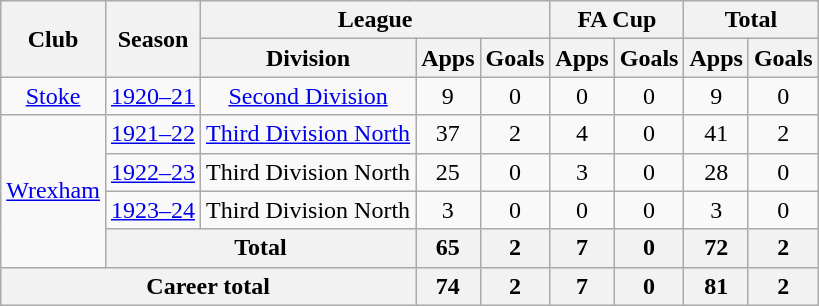<table class="wikitable" style="text-align: center;">
<tr>
<th rowspan="2">Club</th>
<th rowspan="2">Season</th>
<th colspan="3">League</th>
<th colspan="2">FA Cup</th>
<th colspan="2">Total</th>
</tr>
<tr>
<th>Division</th>
<th>Apps</th>
<th>Goals</th>
<th>Apps</th>
<th>Goals</th>
<th>Apps</th>
<th>Goals</th>
</tr>
<tr>
<td><a href='#'>Stoke</a></td>
<td><a href='#'>1920–21</a></td>
<td><a href='#'>Second Division</a></td>
<td>9</td>
<td>0</td>
<td>0</td>
<td>0</td>
<td>9</td>
<td>0</td>
</tr>
<tr>
<td rowspan=4><a href='#'>Wrexham</a></td>
<td><a href='#'>1921–22</a></td>
<td><a href='#'>Third Division North</a></td>
<td>37</td>
<td>2</td>
<td>4</td>
<td>0</td>
<td>41</td>
<td>2</td>
</tr>
<tr>
<td><a href='#'>1922–23</a></td>
<td>Third Division North</td>
<td>25</td>
<td>0</td>
<td>3</td>
<td>0</td>
<td>28</td>
<td>0</td>
</tr>
<tr>
<td><a href='#'>1923–24</a></td>
<td>Third Division North</td>
<td>3</td>
<td>0</td>
<td>0</td>
<td>0</td>
<td>3</td>
<td>0</td>
</tr>
<tr>
<th colspan=2>Total</th>
<th>65</th>
<th>2</th>
<th>7</th>
<th>0</th>
<th>72</th>
<th>2</th>
</tr>
<tr>
<th colspan="3">Career total</th>
<th>74</th>
<th>2</th>
<th>7</th>
<th>0</th>
<th>81</th>
<th>2</th>
</tr>
</table>
